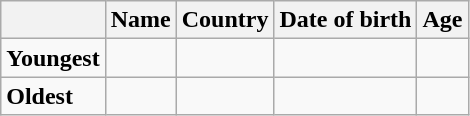<table class="wikitable">
<tr>
<th></th>
<th><strong>Name</strong></th>
<th><strong>Country</strong></th>
<th><strong>Date of birth</strong></th>
<th><strong>Age</strong></th>
</tr>
<tr>
<td><strong>Youngest</strong></td>
<td></td>
<td></td>
<td></td>
<td></td>
</tr>
<tr>
<td><strong>Oldest</strong></td>
<td></td>
<td></td>
<td></td>
<td></td>
</tr>
</table>
